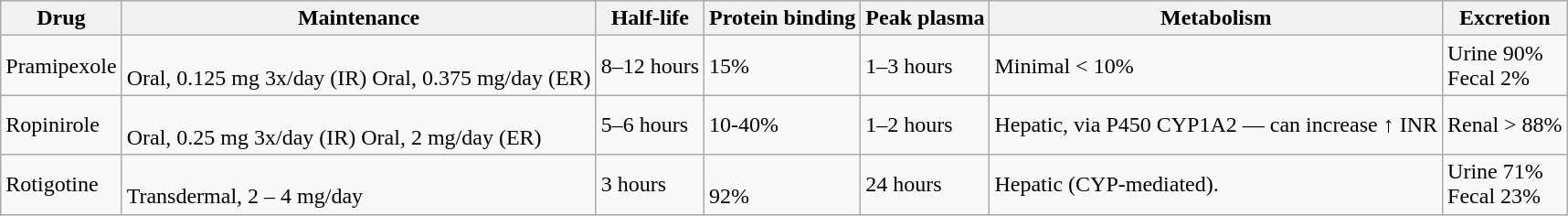<table class="wikitable">
<tr>
<th>Drug</th>
<th>Maintenance</th>
<th>Half-life</th>
<th>Protein binding</th>
<th>Peak plasma</th>
<th>Metabolism</th>
<th>Excretion</th>
</tr>
<tr>
<td>Pramipexole</td>
<td><br>Oral, 0.125 mg 3x/day (IR) Oral, 0.375 mg/day (ER)
<br></td>
<td>8–12 hours</td>
<td>15%</td>
<td>1–3 hours</td>
<td>Minimal < 10%</td>
<td>Urine 90%<br>Fecal 2%</td>
</tr>
<tr>
<td>Ropinirole</td>
<td><br>Oral, 0.25 mg 3x/day (IR) Oral, 2 mg/day (ER)
<br></td>
<td>5–6 hours</td>
<td>10-40%</td>
<td>1–2 hours</td>
<td>Hepatic, via P450 CYP1A2 — can increase ↑ INR</td>
<td>Renal > 88%</td>
</tr>
<tr>
<td>Rotigotine</td>
<td><br>Transdermal, 2 – 4 mg/day
<br></td>
<td>3 hours</td>
<td><br>92% 
<br></td>
<td>24 hours</td>
<td>Hepatic (CYP-mediated).</td>
<td>Urine 71%<br>Fecal 23%</td>
</tr>
</table>
